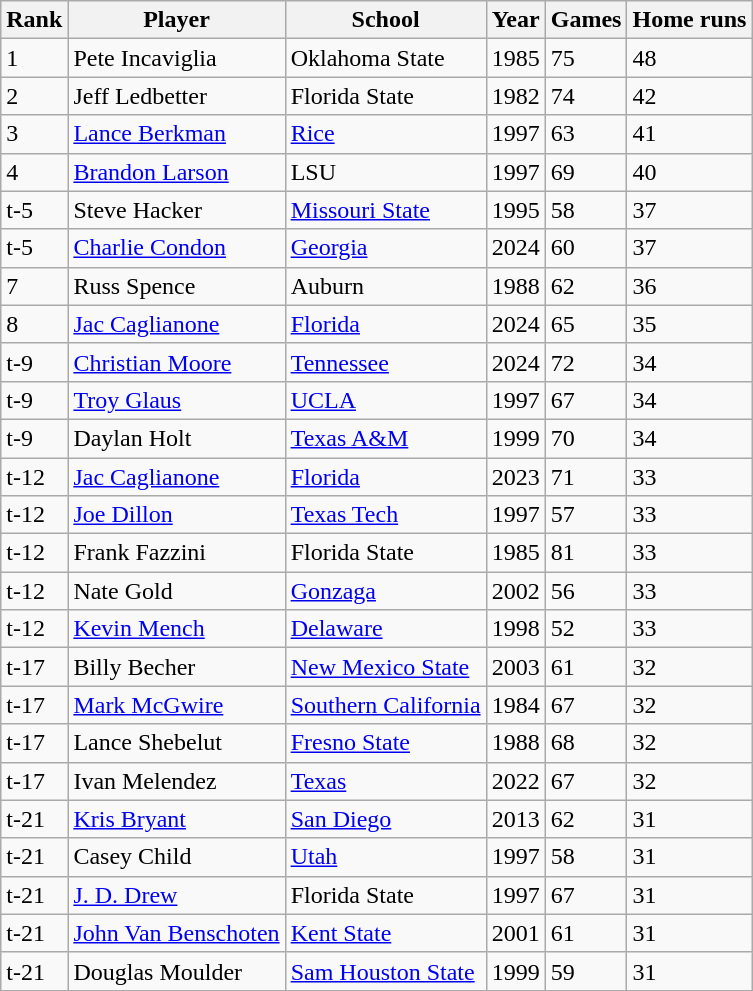<table class="wikitable">
<tr>
<th>Rank</th>
<th>Player</th>
<th>School</th>
<th>Year</th>
<th>Games</th>
<th>Home runs</th>
</tr>
<tr>
<td>1</td>
<td>Pete Incaviglia</td>
<td>Oklahoma State</td>
<td>1985</td>
<td>75</td>
<td>48</td>
</tr>
<tr>
<td>2</td>
<td>Jeff Ledbetter</td>
<td>Florida State</td>
<td>1982</td>
<td>74</td>
<td>42</td>
</tr>
<tr>
<td>3</td>
<td><a href='#'>Lance Berkman</a></td>
<td><a href='#'>Rice</a></td>
<td>1997</td>
<td>63</td>
<td>41</td>
</tr>
<tr>
<td>4</td>
<td><a href='#'>Brandon Larson</a></td>
<td>LSU</td>
<td>1997</td>
<td>69</td>
<td>40</td>
</tr>
<tr>
<td>t-5</td>
<td>Steve Hacker</td>
<td><a href='#'>Missouri State</a></td>
<td>1995</td>
<td>58</td>
<td>37</td>
</tr>
<tr>
<td>t-5</td>
<td><a href='#'> Charlie Condon</a></td>
<td><a href='#'> Georgia</a></td>
<td>2024</td>
<td>60</td>
<td>37</td>
</tr>
<tr>
<td>7</td>
<td>Russ Spence</td>
<td>Auburn</td>
<td>1988</td>
<td>62</td>
<td>36</td>
</tr>
<tr>
<td>8</td>
<td><a href='#'>Jac Caglianone</a></td>
<td><a href='#'>Florida</a></td>
<td>2024</td>
<td>65</td>
<td>35</td>
</tr>
<tr>
<td>t-9</td>
<td><a href='#'>Christian Moore</a></td>
<td><a href='#'>Tennessee</a></td>
<td>2024</td>
<td>72</td>
<td>34</td>
</tr>
<tr |->
<td>t-9</td>
<td><a href='#'>Troy Glaus</a></td>
<td><a href='#'>UCLA</a></td>
<td>1997</td>
<td>67</td>
<td>34</td>
</tr>
<tr>
<td>t-9</td>
<td>Daylan Holt</td>
<td><a href='#'>Texas A&M</a></td>
<td>1999</td>
<td>70</td>
<td>34</td>
</tr>
<tr>
<td>t-12</td>
<td><a href='#'>Jac Caglianone</a></td>
<td><a href='#'>Florida</a></td>
<td>2023</td>
<td>71</td>
<td>33</td>
</tr>
<tr>
<td>t-12</td>
<td><a href='#'>Joe Dillon</a></td>
<td><a href='#'>Texas Tech</a></td>
<td>1997</td>
<td>57</td>
<td>33</td>
</tr>
<tr>
<td>t-12</td>
<td>Frank Fazzini</td>
<td>Florida State</td>
<td>1985</td>
<td>81</td>
<td>33</td>
</tr>
<tr>
<td>t-12</td>
<td>Nate Gold</td>
<td><a href='#'>Gonzaga</a></td>
<td>2002</td>
<td>56</td>
<td>33</td>
</tr>
<tr>
<td>t-12</td>
<td><a href='#'>Kevin Mench</a></td>
<td><a href='#'>Delaware</a></td>
<td>1998</td>
<td>52</td>
<td>33</td>
</tr>
<tr>
<td>t-17</td>
<td>Billy Becher</td>
<td><a href='#'>New Mexico State</a></td>
<td>2003</td>
<td>61</td>
<td>32</td>
</tr>
<tr>
<td>t-17</td>
<td><a href='#'>Mark McGwire</a></td>
<td><a href='#'>Southern California</a></td>
<td>1984</td>
<td>67</td>
<td>32</td>
</tr>
<tr>
<td>t-17</td>
<td>Lance Shebelut</td>
<td><a href='#'>Fresno State</a></td>
<td>1988</td>
<td>68</td>
<td>32</td>
</tr>
<tr>
<td>t-17</td>
<td>Ivan Melendez</td>
<td><a href='#'>Texas</a></td>
<td>2022</td>
<td>67</td>
<td>32</td>
</tr>
<tr>
<td>t-21</td>
<td><a href='#'>Kris Bryant</a></td>
<td><a href='#'>San Diego</a></td>
<td>2013</td>
<td>62</td>
<td>31</td>
</tr>
<tr>
<td>t-21</td>
<td>Casey Child</td>
<td><a href='#'>Utah</a></td>
<td>1997</td>
<td>58</td>
<td>31</td>
</tr>
<tr>
<td>t-21</td>
<td><a href='#'>J. D. Drew</a></td>
<td>Florida State</td>
<td>1997</td>
<td>67</td>
<td>31</td>
</tr>
<tr>
<td>t-21</td>
<td><a href='#'>John Van Benschoten</a></td>
<td><a href='#'>Kent State</a></td>
<td>2001</td>
<td>61</td>
<td>31</td>
</tr>
<tr>
<td>t-21</td>
<td>Douglas Moulder</td>
<td><a href='#'>Sam Houston State</a></td>
<td>1999</td>
<td>59</td>
<td>31</td>
</tr>
</table>
